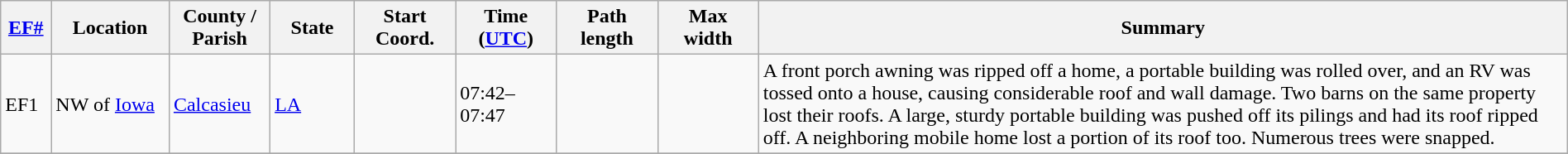<table class="wikitable sortable" style="width:100%;">
<tr>
<th scope="col"  style="width:3%; text-align:center;"><a href='#'>EF#</a></th>
<th scope="col"  style="width:7%; text-align:center;" class="unsortable">Location</th>
<th scope="col"  style="width:6%; text-align:center;" class="unsortable">County / Parish</th>
<th scope="col"  style="width:5%; text-align:center;">State</th>
<th scope="col"  style="width:6%; text-align:center;">Start Coord.</th>
<th scope="col"  style="width:6%; text-align:center;">Time (<a href='#'>UTC</a>)</th>
<th scope="col"  style="width:6%; text-align:center;">Path length</th>
<th scope="col"  style="width:6%; text-align:center;">Max width</th>
<th scope="col" class="unsortable" style="width:48%; text-align:center;">Summary</th>
</tr>
<tr>
<td bgcolor=>EF1</td>
<td>NW of <a href='#'>Iowa</a></td>
<td><a href='#'>Calcasieu</a></td>
<td><a href='#'>LA</a></td>
<td></td>
<td>07:42–07:47</td>
<td></td>
<td></td>
<td>A front porch awning was ripped off a home, a portable building was rolled over, and an RV was tossed onto a house, causing considerable roof and wall damage. Two barns on the same property lost their roofs. A large, sturdy portable building was pushed off its pilings and had its roof ripped off. A neighboring mobile home lost a portion of its roof too. Numerous trees were snapped.</td>
</tr>
<tr>
</tr>
</table>
